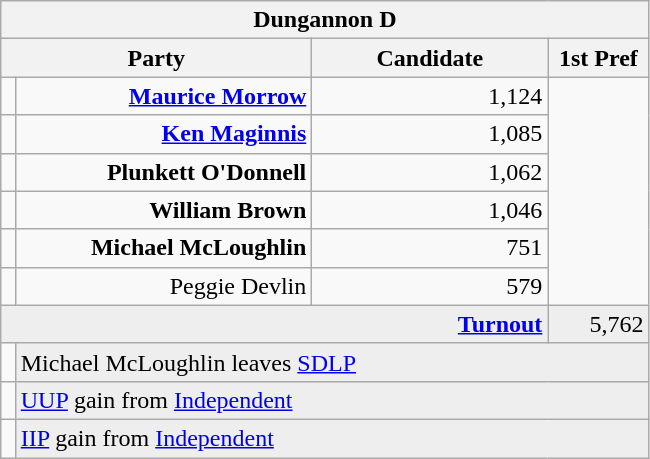<table class="wikitable">
<tr>
<th colspan="4" align="center">Dungannon D</th>
</tr>
<tr>
<th colspan="2" align="center" width=200>Party</th>
<th width=150>Candidate</th>
<th width=60>1st Pref</th>
</tr>
<tr>
<td></td>
<td align="right"><strong><a href='#'>Maurice Morrow</a></strong></td>
<td align="right">1,124</td>
</tr>
<tr>
<td></td>
<td align="right"><strong><a href='#'>Ken Maginnis</a></strong></td>
<td align="right">1,085</td>
</tr>
<tr>
<td></td>
<td align="right"><strong>Plunkett O'Donnell</strong></td>
<td align="right">1,062</td>
</tr>
<tr>
<td></td>
<td align="right"><strong>William Brown</strong></td>
<td align="right">1,046</td>
</tr>
<tr>
<td></td>
<td align="right"><strong>Michael McLoughlin</strong></td>
<td align="right">751</td>
</tr>
<tr>
<td></td>
<td align="right">Peggie Devlin</td>
<td align="right">579</td>
</tr>
<tr bgcolor="EEEEEE">
<td colspan=3 align="right"><strong><a href='#'>Turnout</a></strong></td>
<td align="right">5,762</td>
</tr>
<tr>
<td bgcolor=></td>
<td colspan=3 bgcolor="EEEEEE">Michael McLoughlin leaves <a href='#'>SDLP</a></td>
</tr>
<tr>
<td bgcolor=></td>
<td colspan=3 bgcolor="EEEEEE"><a href='#'>UUP</a> gain from <a href='#'>Independent</a></td>
</tr>
<tr>
<td bgcolor=></td>
<td colspan=3 bgcolor="EEEEEE"><a href='#'>IIP</a> gain from <a href='#'>Independent</a></td>
</tr>
</table>
